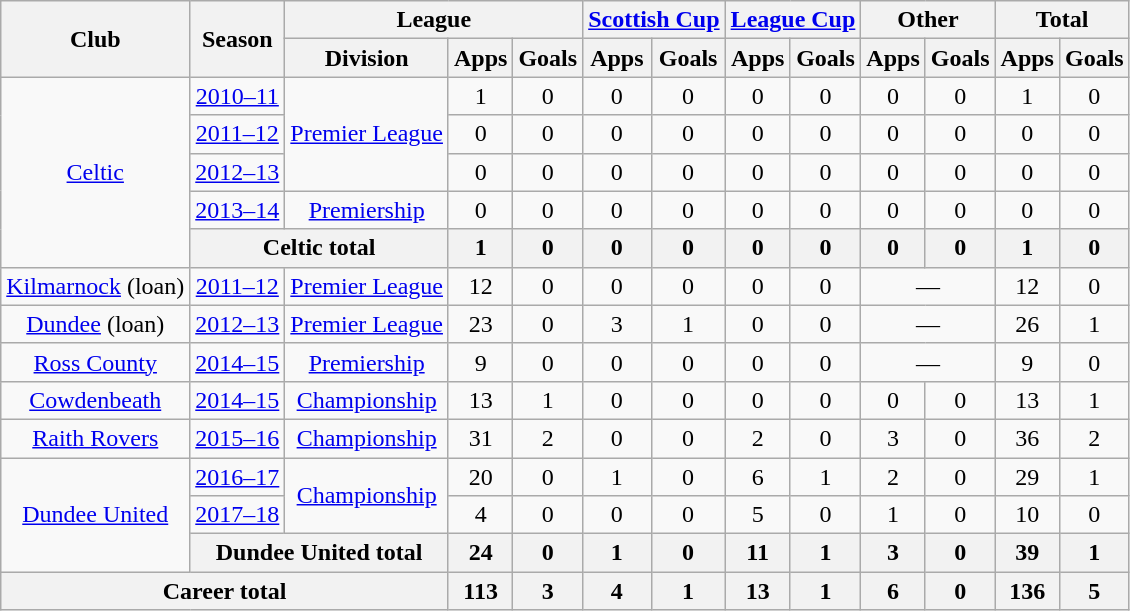<table class="wikitable" style="text-align: center">
<tr>
<th rowspan="2">Club</th>
<th rowspan="2">Season</th>
<th colspan="3">League</th>
<th colspan="2"><a href='#'>Scottish Cup</a></th>
<th colspan="2"><a href='#'>League Cup</a></th>
<th colspan="2">Other</th>
<th colspan="2">Total</th>
</tr>
<tr>
<th>Division</th>
<th>Apps</th>
<th>Goals</th>
<th>Apps</th>
<th>Goals</th>
<th>Apps</th>
<th>Goals</th>
<th>Apps</th>
<th>Goals</th>
<th>Apps</th>
<th>Goals</th>
</tr>
<tr>
<td rowspan="5"><a href='#'>Celtic</a></td>
<td><a href='#'>2010–11</a></td>
<td rowspan="3"><a href='#'>Premier League</a></td>
<td>1</td>
<td>0</td>
<td>0</td>
<td>0</td>
<td>0</td>
<td>0</td>
<td>0</td>
<td>0</td>
<td>1</td>
<td>0</td>
</tr>
<tr>
<td><a href='#'>2011–12</a></td>
<td>0</td>
<td>0</td>
<td>0</td>
<td>0</td>
<td>0</td>
<td>0</td>
<td>0</td>
<td>0</td>
<td>0</td>
<td>0</td>
</tr>
<tr>
<td><a href='#'>2012–13</a></td>
<td>0</td>
<td>0</td>
<td>0</td>
<td>0</td>
<td>0</td>
<td>0</td>
<td>0</td>
<td>0</td>
<td>0</td>
<td>0</td>
</tr>
<tr>
<td><a href='#'>2013–14</a></td>
<td><a href='#'>Premiership</a></td>
<td>0</td>
<td>0</td>
<td>0</td>
<td>0</td>
<td>0</td>
<td>0</td>
<td>0</td>
<td>0</td>
<td>0</td>
<td>0</td>
</tr>
<tr>
<th colspan="2">Celtic total</th>
<th>1</th>
<th>0</th>
<th>0</th>
<th>0</th>
<th>0</th>
<th>0</th>
<th>0</th>
<th>0</th>
<th>1</th>
<th>0</th>
</tr>
<tr>
<td><a href='#'>Kilmarnock</a> (loan)</td>
<td><a href='#'>2011–12</a></td>
<td><a href='#'>Premier League</a></td>
<td>12</td>
<td>0</td>
<td>0</td>
<td>0</td>
<td>0</td>
<td>0</td>
<td colspan="2">—</td>
<td>12</td>
<td>0</td>
</tr>
<tr>
<td><a href='#'>Dundee</a> (loan)</td>
<td><a href='#'>2012–13</a></td>
<td><a href='#'>Premier League</a></td>
<td>23</td>
<td>0</td>
<td>3</td>
<td>1</td>
<td>0</td>
<td>0</td>
<td colspan="2">—</td>
<td>26</td>
<td>1</td>
</tr>
<tr>
<td><a href='#'>Ross County</a></td>
<td><a href='#'>2014–15</a></td>
<td><a href='#'>Premiership</a></td>
<td>9</td>
<td>0</td>
<td>0</td>
<td>0</td>
<td>0</td>
<td>0</td>
<td colspan="2">—</td>
<td>9</td>
<td>0</td>
</tr>
<tr>
<td><a href='#'>Cowdenbeath</a></td>
<td><a href='#'>2014–15</a></td>
<td><a href='#'>Championship</a></td>
<td>13</td>
<td>1</td>
<td>0</td>
<td>0</td>
<td>0</td>
<td>0</td>
<td>0</td>
<td>0</td>
<td>13</td>
<td>1</td>
</tr>
<tr>
<td><a href='#'>Raith Rovers</a></td>
<td><a href='#'>2015–16</a></td>
<td><a href='#'>Championship</a></td>
<td>31</td>
<td>2</td>
<td>0</td>
<td>0</td>
<td>2</td>
<td>0</td>
<td>3</td>
<td>0</td>
<td>36</td>
<td>2</td>
</tr>
<tr>
<td rowspan="3"><a href='#'>Dundee United</a></td>
<td><a href='#'>2016–17</a></td>
<td rowspan="2"><a href='#'>Championship</a></td>
<td>20</td>
<td>0</td>
<td>1</td>
<td>0</td>
<td>6</td>
<td>1</td>
<td>2</td>
<td>0</td>
<td>29</td>
<td>1</td>
</tr>
<tr>
<td><a href='#'>2017–18</a></td>
<td>4</td>
<td>0</td>
<td>0</td>
<td>0</td>
<td>5</td>
<td>0</td>
<td>1</td>
<td>0</td>
<td>10</td>
<td>0</td>
</tr>
<tr>
<th colspan="2">Dundee United total</th>
<th>24</th>
<th>0</th>
<th>1</th>
<th>0</th>
<th>11</th>
<th>1</th>
<th>3</th>
<th>0</th>
<th>39</th>
<th>1</th>
</tr>
<tr>
<th colspan="3">Career total</th>
<th>113</th>
<th>3</th>
<th>4</th>
<th>1</th>
<th>13</th>
<th>1</th>
<th>6</th>
<th>0</th>
<th>136</th>
<th>5</th>
</tr>
</table>
